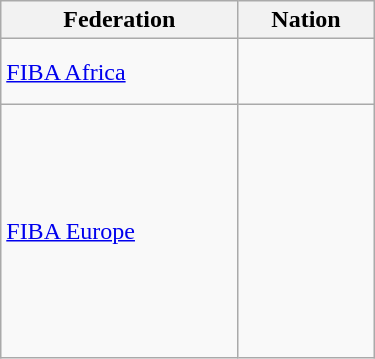<table class="wikitable" style="width:250px;">
<tr>
<th>Federation</th>
<th>Nation</th>
</tr>
<tr>
<td><a href='#'>FIBA Africa</a></td>
<td><br><br></td>
</tr>
<tr>
<td><a href='#'>FIBA Europe</a></td>
<td><br><br><br><br><br><br><br><br><br></td>
</tr>
</table>
